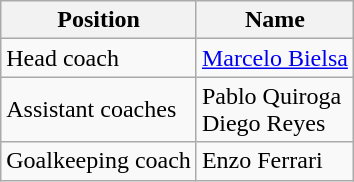<table class="wikitable">
<tr>
<th>Position</th>
<th>Name</th>
</tr>
<tr>
<td>Head coach</td>
<td> <a href='#'>Marcelo Bielsa</a></td>
</tr>
<tr>
<td>Assistant coaches</td>
<td> Pablo Quiroga<br> Diego Reyes</td>
</tr>
<tr>
<td>Goalkeeping coach</td>
<td> Enzo Ferrari</td>
</tr>
</table>
